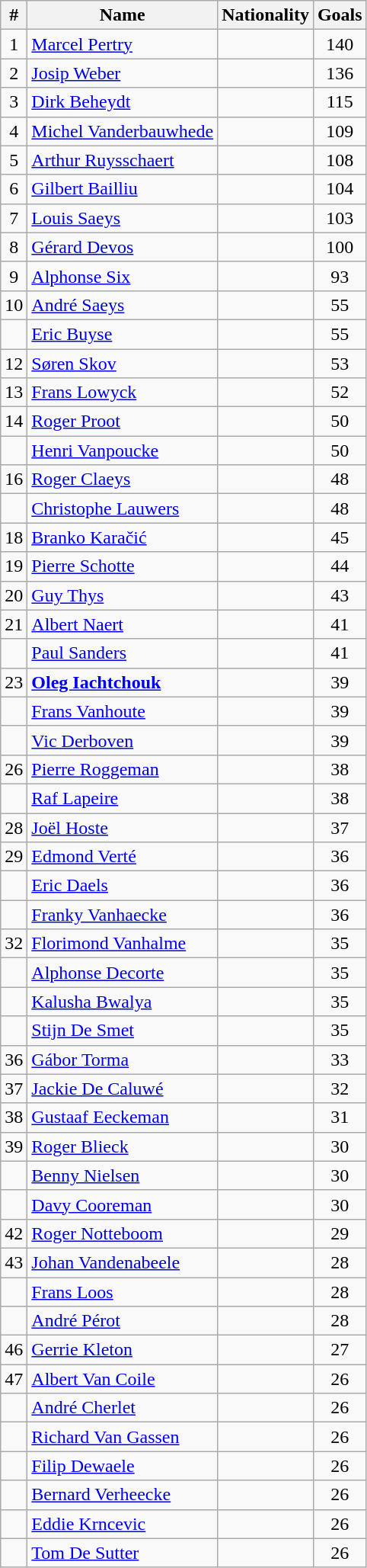<table class="wikitable" style="text-align: center;">
<tr>
<th>#</th>
<th>Name</th>
<th>Nationality</th>
<th>Goals</th>
</tr>
<tr>
<td>1</td>
<td align="left"><a href='#'>Marcel Pertry</a></td>
<td></td>
<td>140</td>
</tr>
<tr>
<td>2</td>
<td align="left"><a href='#'>Josip Weber</a></td>
<td><br></td>
<td>136</td>
</tr>
<tr>
<td>3</td>
<td align="left"><a href='#'>Dirk Beheydt</a></td>
<td></td>
<td>115</td>
</tr>
<tr>
<td>4</td>
<td align="left"><a href='#'>Michel Vanderbauwhede</a></td>
<td></td>
<td>109</td>
</tr>
<tr>
<td>5</td>
<td align="left"><a href='#'>Arthur Ruysschaert</a></td>
<td></td>
<td>108</td>
</tr>
<tr>
<td>6</td>
<td align="left"><a href='#'>Gilbert Bailliu</a></td>
<td></td>
<td>104</td>
</tr>
<tr>
<td>7</td>
<td align="left"><a href='#'>Louis Saeys</a></td>
<td></td>
<td>103</td>
</tr>
<tr>
<td>8</td>
<td align="left"><a href='#'>Gérard Devos</a></td>
<td></td>
<td>100</td>
</tr>
<tr>
<td>9</td>
<td align="left"><a href='#'>Alphonse Six</a></td>
<td></td>
<td>93</td>
</tr>
<tr>
<td>10</td>
<td align="left"><a href='#'>André Saeys</a></td>
<td></td>
<td>55</td>
</tr>
<tr>
<td></td>
<td align="left"><a href='#'>Eric Buyse</a></td>
<td></td>
<td>55</td>
</tr>
<tr>
<td>12</td>
<td align="left"><a href='#'>Søren Skov</a></td>
<td></td>
<td>53</td>
</tr>
<tr>
<td>13</td>
<td align="left"><a href='#'>Frans Lowyck</a></td>
<td></td>
<td>52</td>
</tr>
<tr>
<td>14</td>
<td align="left"><a href='#'>Roger Proot</a></td>
<td></td>
<td>50</td>
</tr>
<tr>
<td></td>
<td align="left"><a href='#'>Henri Vanpoucke</a></td>
<td></td>
<td>50</td>
</tr>
<tr>
<td>16</td>
<td align="left"><a href='#'>Roger Claeys</a></td>
<td></td>
<td>48</td>
</tr>
<tr>
<td></td>
<td align="left"><a href='#'>Christophe Lauwers</a></td>
<td></td>
<td>48</td>
</tr>
<tr>
<td>18</td>
<td align="left"><a href='#'>Branko Karačić</a></td>
<td></td>
<td>45</td>
</tr>
<tr>
<td>19</td>
<td align="left"><a href='#'>Pierre Schotte</a></td>
<td></td>
<td>44</td>
</tr>
<tr>
<td>20</td>
<td align="left"><a href='#'>Guy Thys</a></td>
<td></td>
<td>43</td>
</tr>
<tr>
<td>21</td>
<td align="left"><a href='#'>Albert Naert</a></td>
<td></td>
<td>41</td>
</tr>
<tr>
<td></td>
<td align="left"><a href='#'>Paul Sanders</a></td>
<td></td>
<td>41</td>
</tr>
<tr>
<td>23</td>
<td align="left"><strong><a href='#'>Oleg Iachtchouk</a></strong></td>
<td><br></td>
<td>39</td>
</tr>
<tr>
<td></td>
<td align="left"><a href='#'>Frans Vanhoute</a></td>
<td></td>
<td>39</td>
</tr>
<tr>
<td></td>
<td align="left"><a href='#'>Vic Derboven</a></td>
<td></td>
<td>39</td>
</tr>
<tr>
<td>26</td>
<td align="left"><a href='#'>Pierre Roggeman</a></td>
<td></td>
<td>38</td>
</tr>
<tr>
<td></td>
<td align="left"><a href='#'>Raf Lapeire</a></td>
<td></td>
<td>38</td>
</tr>
<tr>
<td>28</td>
<td align="left"><a href='#'>Joël Hoste</a></td>
<td></td>
<td>37</td>
</tr>
<tr>
<td>29</td>
<td align="left"><a href='#'>Edmond Verté</a></td>
<td></td>
<td>36</td>
</tr>
<tr>
<td></td>
<td align="left"><a href='#'>Eric Daels</a></td>
<td></td>
<td>36</td>
</tr>
<tr>
<td></td>
<td align="left"><a href='#'>Franky Vanhaecke</a></td>
<td></td>
<td>36</td>
</tr>
<tr>
<td>32</td>
<td align="left"><a href='#'>Florimond Vanhalme</a></td>
<td></td>
<td>35</td>
</tr>
<tr>
<td></td>
<td align="left"><a href='#'>Alphonse Decorte</a></td>
<td></td>
<td>35</td>
</tr>
<tr>
<td></td>
<td align="left"><a href='#'>Kalusha Bwalya</a></td>
<td></td>
<td>35</td>
</tr>
<tr>
<td></td>
<td align="left"><a href='#'>Stijn De Smet</a></td>
<td></td>
<td>35</td>
</tr>
<tr>
<td>36</td>
<td align="left"><a href='#'>Gábor Torma</a></td>
<td></td>
<td>33</td>
</tr>
<tr>
<td>37</td>
<td align="left"><a href='#'>Jackie De Caluwé</a></td>
<td></td>
<td>32</td>
</tr>
<tr>
<td>38</td>
<td align="left"><a href='#'>Gustaaf Eeckeman</a></td>
<td></td>
<td>31</td>
</tr>
<tr>
<td>39</td>
<td align="left"><a href='#'>Roger Blieck</a></td>
<td></td>
<td>30</td>
</tr>
<tr>
<td></td>
<td align="left"><a href='#'>Benny Nielsen</a></td>
<td></td>
<td>30</td>
</tr>
<tr>
<td></td>
<td align="left"><a href='#'>Davy Cooreman</a></td>
<td></td>
<td>30</td>
</tr>
<tr>
<td>42</td>
<td align="left"><a href='#'>Roger Notteboom</a></td>
<td></td>
<td>29</td>
</tr>
<tr>
<td>43</td>
<td align="left"><a href='#'>Johan Vandenabeele</a></td>
<td></td>
<td>28</td>
</tr>
<tr>
<td></td>
<td align="left"><a href='#'>Frans Loos</a></td>
<td></td>
<td>28</td>
</tr>
<tr>
<td></td>
<td align="left"><a href='#'>André Pérot</a></td>
<td></td>
<td>28</td>
</tr>
<tr>
<td>46</td>
<td align="left"><a href='#'>Gerrie Kleton</a></td>
<td></td>
<td>27</td>
</tr>
<tr>
<td>47</td>
<td align="left"><a href='#'>Albert Van Coile</a></td>
<td></td>
<td>26</td>
</tr>
<tr>
<td></td>
<td align="left"><a href='#'>André Cherlet</a></td>
<td></td>
<td>26</td>
</tr>
<tr>
<td></td>
<td align="left"><a href='#'>Richard Van Gassen</a></td>
<td></td>
<td>26</td>
</tr>
<tr>
<td></td>
<td align="left"><a href='#'>Filip Dewaele</a></td>
<td></td>
<td>26</td>
</tr>
<tr>
<td></td>
<td align="left"><a href='#'>Bernard Verheecke</a></td>
<td></td>
<td>26</td>
</tr>
<tr>
<td></td>
<td align="left"><a href='#'>Eddie Krncevic</a></td>
<td></td>
<td>26</td>
</tr>
<tr>
<td></td>
<td align="left"><a href='#'>Tom De Sutter</a></td>
<td></td>
<td>26</td>
</tr>
</table>
